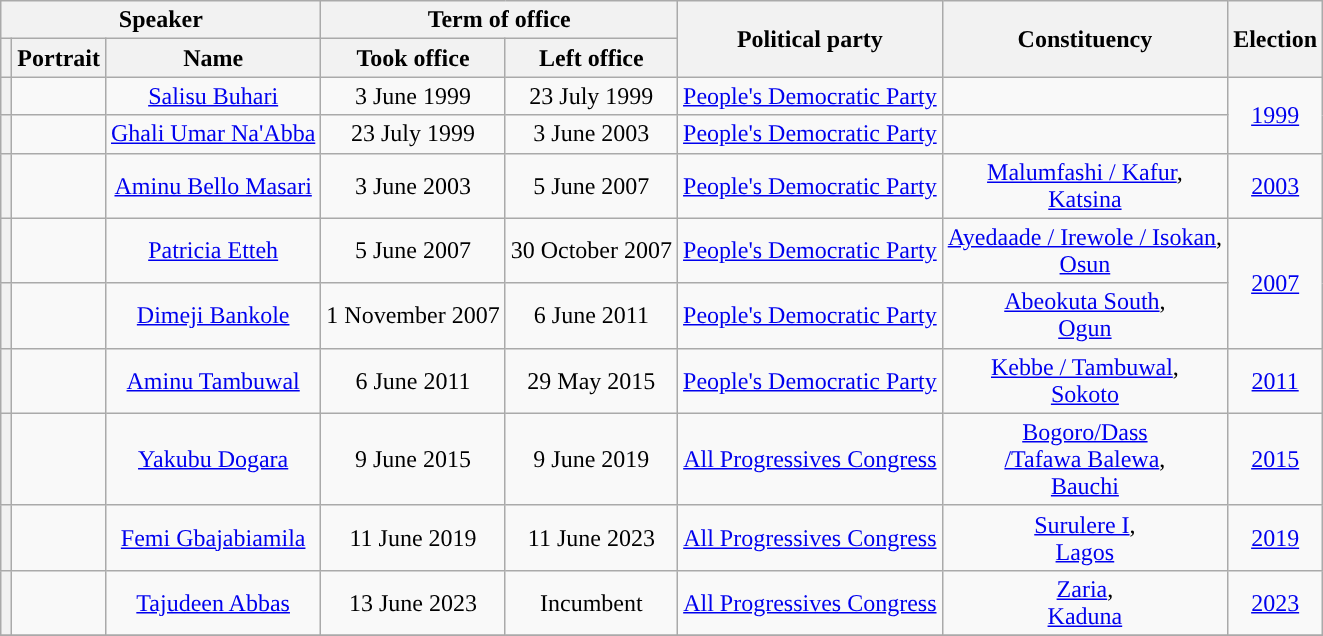<table class=wikitable style=text-align:center>
<tr>
<th colspan=3>Speaker</th>
<th colspan=2>Term of office</th>
<th rowspan=2>Political party</th>
<th rowspan=2>Constituency</th>
<th rowspan=2>Election</th>
</tr>
<tr>
<th></th>
<th>Portrait</th>
<th>Name</th>
<th>Took office</th>
<th>Left office</th>
</tr>
<tr>
<th style="background:"></th>
<td></td>
<td><a href='#'>Salisu Buhari</a></td>
<td>3 June 1999</td>
<td>23 July 1999</td>
<td><a href='#'>People's Democratic Party</a></td>
<td></td>
<td rowspan=2><a href='#'>1999</a></td>
</tr>
<tr>
<th style="background:"></th>
<td></td>
<td><a href='#'>Ghali Umar Na'Abba</a></td>
<td>23 July 1999</td>
<td>3 June 2003</td>
<td><a href='#'>People's Democratic Party</a></td>
<td></td>
</tr>
<tr>
<th style="background:"></th>
<td></td>
<td><a href='#'>Aminu Bello Masari</a></td>
<td>3 June 2003</td>
<td>5 June 2007</td>
<td><a href='#'>People's Democratic Party</a></td>
<td><a href='#'>Malumfashi / Kafur</a>,<br><a href='#'>Katsina</a></td>
<td><a href='#'>2003</a></td>
</tr>
<tr>
<th style="background:"></th>
<td></td>
<td><a href='#'>Patricia Etteh</a></td>
<td>5 June 2007</td>
<td>30 October 2007</td>
<td><a href='#'>People's Democratic Party</a></td>
<td><a href='#'>Ayedaade / Irewole / Isokan</a>,<br><a href='#'>Osun</a></td>
<td rowspan=2><a href='#'>2007</a></td>
</tr>
<tr>
<th style="background:"></th>
<td></td>
<td><a href='#'>Dimeji Bankole</a></td>
<td>1 November 2007</td>
<td>6 June 2011</td>
<td><a href='#'>People's Democratic Party</a></td>
<td><a href='#'>Abeokuta South</a>,<br><a href='#'>Ogun</a></td>
</tr>
<tr>
<th style="background:"></th>
<td></td>
<td><a href='#'>Aminu Tambuwal</a></td>
<td>6 June 2011</td>
<td>29 May 2015</td>
<td><a href='#'>People's Democratic Party</a></td>
<td><a href='#'>Kebbe / Tambuwal</a>,<br><a href='#'>Sokoto</a></td>
<td><a href='#'>2011</a></td>
</tr>
<tr>
<th style="background:"></th>
<td></td>
<td><a href='#'>Yakubu Dogara</a></td>
<td>9 June 2015</td>
<td>9 June 2019</td>
<td><a href='#'>All Progressives Congress</a></td>
<td><a href='#'>Bogoro/Dass</a><br><a href='#'>/Tafawa Balewa</a>,<br><a href='#'>Bauchi</a></td>
<td><a href='#'>2015</a></td>
</tr>
<tr>
<th style="background:"></th>
<td></td>
<td><a href='#'>Femi Gbajabiamila</a></td>
<td>11 June 2019</td>
<td>11 June 2023</td>
<td><a href='#'>All Progressives Congress</a></td>
<td><a href='#'>Surulere I</a>,<br><a href='#'>Lagos</a></td>
<td><a href='#'>2019</a></td>
</tr>
<tr>
<th style="background:"></th>
<td></td>
<td><a href='#'>Tajudeen Abbas</a></td>
<td>13 June 2023</td>
<td>Incumbent</td>
<td><a href='#'>All Progressives Congress</a></td>
<td><a href='#'>Zaria</a>,<br><a href='#'>Kaduna</a></td>
<td><a href='#'>2023</a></td>
</tr>
<tr>
</tr>
</table>
